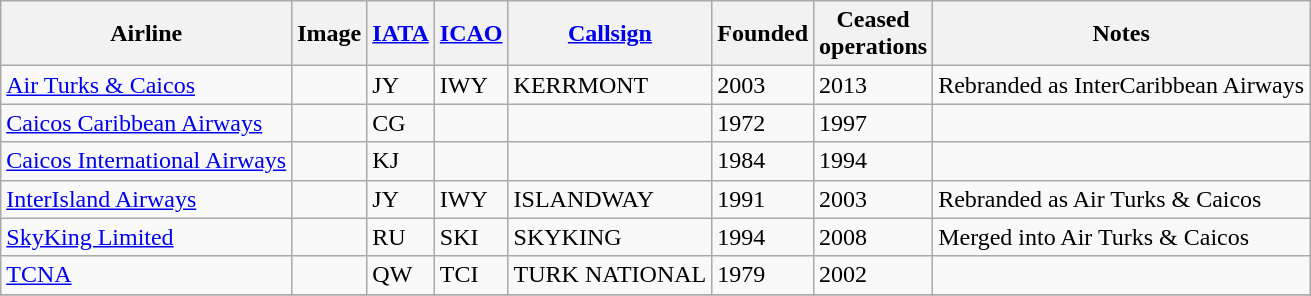<table class="wikitable sortable">
<tr valign="middle">
<th>Airline</th>
<th>Image</th>
<th><a href='#'>IATA</a></th>
<th><a href='#'>ICAO</a></th>
<th><a href='#'>Callsign</a></th>
<th>Founded</th>
<th>Ceased<br>operations</th>
<th>Notes</th>
</tr>
<tr>
<td><a href='#'>Air Turks & Caicos</a></td>
<td></td>
<td>JY</td>
<td>IWY</td>
<td>KERRMONT</td>
<td>2003</td>
<td>2013</td>
<td>Rebranded as InterCaribbean Airways</td>
</tr>
<tr>
<td><a href='#'>Caicos Caribbean Airways</a></td>
<td></td>
<td>CG</td>
<td></td>
<td></td>
<td>1972</td>
<td>1997</td>
<td></td>
</tr>
<tr>
<td><a href='#'>Caicos International Airways</a></td>
<td></td>
<td>KJ</td>
<td></td>
<td></td>
<td>1984</td>
<td>1994</td>
<td></td>
</tr>
<tr>
<td><a href='#'>InterIsland Airways</a></td>
<td></td>
<td>JY</td>
<td>IWY</td>
<td>ISLANDWAY</td>
<td>1991</td>
<td>2003</td>
<td>Rebranded as Air Turks & Caicos</td>
</tr>
<tr>
<td><a href='#'>SkyKing Limited</a></td>
<td></td>
<td>RU</td>
<td>SKI</td>
<td>SKYKING</td>
<td>1994</td>
<td>2008</td>
<td>Merged into Air Turks & Caicos</td>
</tr>
<tr>
<td><a href='#'>TCNA</a></td>
<td></td>
<td>QW</td>
<td>TCI</td>
<td>TURK NATIONAL</td>
<td>1979</td>
<td>2002</td>
<td></td>
</tr>
<tr>
</tr>
</table>
